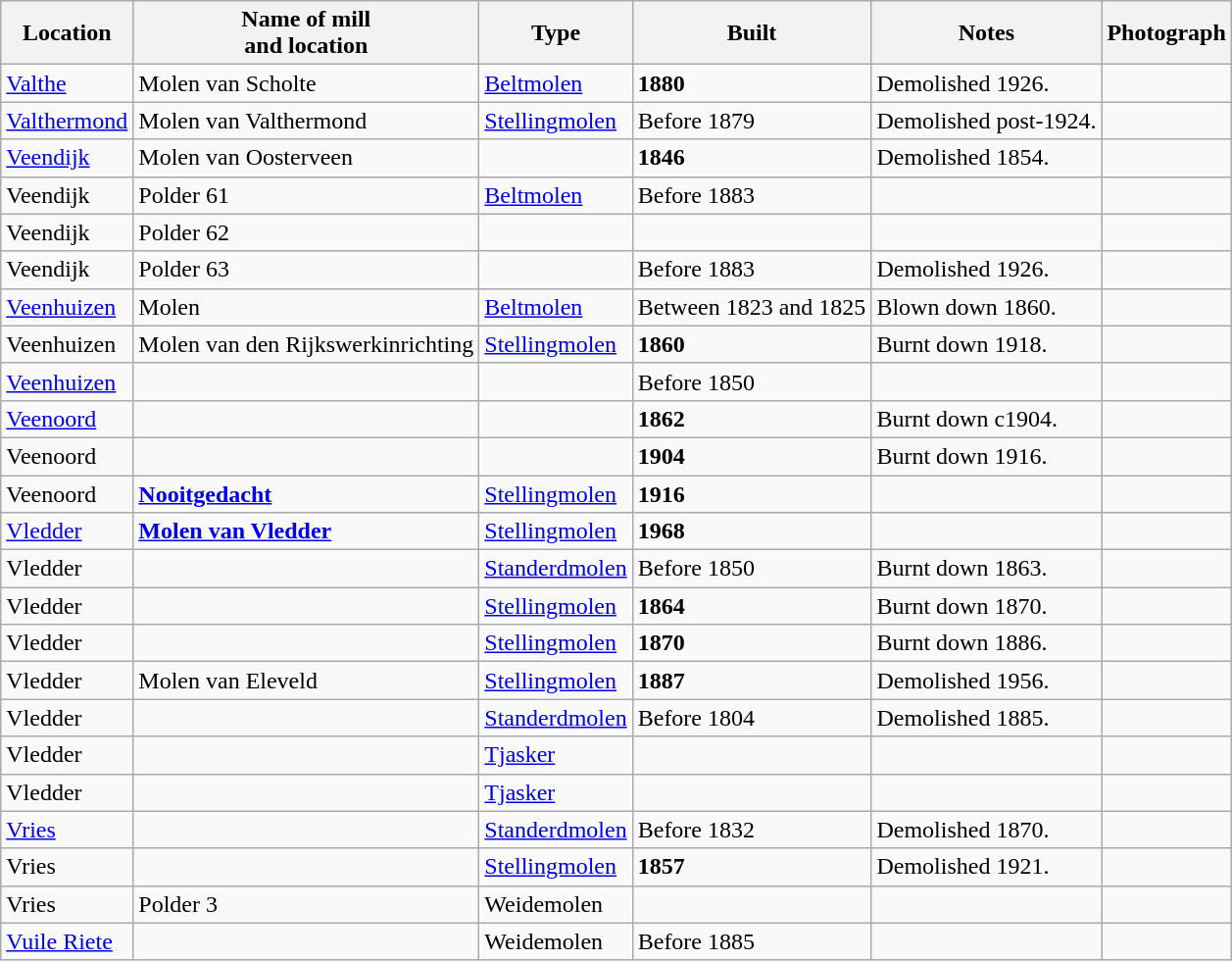<table class="wikitable">
<tr>
<th>Location</th>
<th>Name of mill<br>and location</th>
<th>Type</th>
<th>Built</th>
<th>Notes</th>
<th>Photograph</th>
</tr>
<tr>
<td><a href='#'>Valthe</a></td>
<td>Molen van Scholte<br></td>
<td><a href='#'>Beltmolen</a></td>
<td><strong>1880</strong></td>
<td>Demolished 1926.</td>
<td></td>
</tr>
<tr>
<td><a href='#'>Valthermond</a></td>
<td>Molen van Valthermond<br></td>
<td><a href='#'>Stellingmolen</a></td>
<td>Before 1879</td>
<td>Demolished post-1924.</td>
<td></td>
</tr>
<tr>
<td><a href='#'>Veendijk</a></td>
<td>Molen van Oosterveen<br></td>
<td></td>
<td><strong>1846</strong></td>
<td>Demolished 1854.</td>
<td></td>
</tr>
<tr>
<td>Veendijk</td>
<td>Polder 61<br></td>
<td><a href='#'>Beltmolen</a></td>
<td>Before 1883</td>
<td></td>
<td></td>
</tr>
<tr>
<td>Veendijk</td>
<td>Polder 62<br></td>
<td></td>
<td></td>
<td></td>
</tr>
<tr>
<td>Veendijk</td>
<td>Polder 63<br></td>
<td></td>
<td>Before 1883</td>
<td>Demolished 1926.</td>
<td></td>
</tr>
<tr>
<td><a href='#'>Veenhuizen</a></td>
<td>Molen<br></td>
<td><a href='#'>Beltmolen</a></td>
<td>Between 1823 and 1825</td>
<td>Blown down 1860.</td>
<td></td>
</tr>
<tr>
<td>Veenhuizen</td>
<td>Molen van den Rijkswerkinrichting<br></td>
<td><a href='#'>Stellingmolen</a></td>
<td><strong>1860</strong></td>
<td>Burnt down 1918.</td>
<td></td>
</tr>
<tr>
<td><a href='#'>Veenhuizen</a></td>
<td></td>
<td></td>
<td>Before 1850</td>
<td></td>
<td></td>
</tr>
<tr>
<td><a href='#'>Veenoord</a></td>
<td></td>
<td></td>
<td><strong>1862</strong></td>
<td>Burnt down c1904.</td>
<td></td>
</tr>
<tr>
<td>Veenoord</td>
<td></td>
<td></td>
<td><strong>1904</strong></td>
<td>Burnt down 1916.</td>
<td></td>
</tr>
<tr>
<td>Veenoord</td>
<td><strong><a href='#'>Nooitgedacht</a></strong><br></td>
<td><a href='#'>Stellingmolen</a></td>
<td><strong>1916</strong></td>
<td></td>
<td></td>
</tr>
<tr>
<td><a href='#'>Vledder</a></td>
<td><strong><a href='#'>Molen van Vledder</a></strong><br></td>
<td><a href='#'>Stellingmolen</a></td>
<td><strong>1968</strong></td>
<td></td>
<td></td>
</tr>
<tr>
<td>Vledder</td>
<td></td>
<td><a href='#'>Standerdmolen</a></td>
<td>Before 1850</td>
<td>Burnt down 1863.</td>
<td></td>
</tr>
<tr>
<td>Vledder</td>
<td></td>
<td><a href='#'>Stellingmolen</a></td>
<td><strong>1864</strong></td>
<td>Burnt down 1870.</td>
<td></td>
</tr>
<tr>
<td>Vledder</td>
<td></td>
<td><a href='#'>Stellingmolen</a></td>
<td><strong>1870</strong></td>
<td>Burnt down 1886.</td>
<td></td>
</tr>
<tr>
<td>Vledder</td>
<td>Molen van Eleveld<br></td>
<td><a href='#'>Stellingmolen</a></td>
<td><strong>1887</strong></td>
<td>Demolished 1956.</td>
<td></td>
</tr>
<tr>
<td>Vledder</td>
<td></td>
<td><a href='#'>Standerdmolen</a></td>
<td>Before 1804</td>
<td>Demolished 1885.</td>
<td></td>
</tr>
<tr>
<td>Vledder</td>
<td></td>
<td><a href='#'>Tjasker</a></td>
<td></td>
<td></td>
<td></td>
</tr>
<tr>
<td>Vledder</td>
<td></td>
<td><a href='#'>Tjasker</a></td>
<td></td>
<td></td>
<td></td>
</tr>
<tr>
<td><a href='#'>Vries</a></td>
<td></td>
<td><a href='#'>Standerdmolen</a></td>
<td>Before 1832</td>
<td>Demolished 1870.</td>
<td></td>
</tr>
<tr>
<td>Vries</td>
<td></td>
<td><a href='#'>Stellingmolen</a></td>
<td><strong>1857</strong></td>
<td>Demolished 1921.</td>
<td></td>
</tr>
<tr>
<td>Vries</td>
<td>Polder 3<br></td>
<td>Weidemolen</td>
<td></td>
<td></td>
<td></td>
</tr>
<tr>
<td><a href='#'>Vuile Riete</a></td>
<td></td>
<td>Weidemolen</td>
<td>Before 1885</td>
<td></td>
<td></td>
</tr>
</table>
